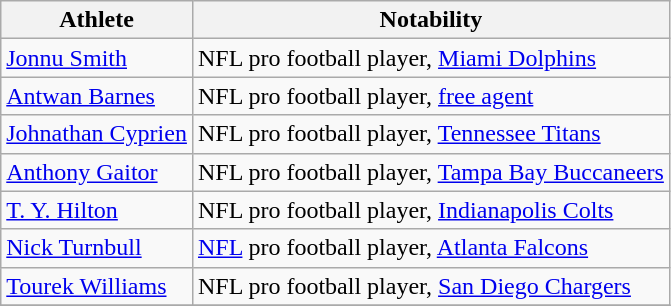<table class="wikitable">
<tr>
<th>Athlete</th>
<th>Notability</th>
</tr>
<tr>
<td><a href='#'>Jonnu Smith</a></td>
<td>NFL pro football player, <a href='#'>Miami Dolphins</a></td>
</tr>
<tr>
<td><a href='#'>Antwan Barnes</a></td>
<td>NFL pro football player, <a href='#'>free agent</a></td>
</tr>
<tr>
<td><a href='#'>Johnathan Cyprien</a></td>
<td>NFL pro football player, <a href='#'>Tennessee Titans</a></td>
</tr>
<tr>
<td><a href='#'>Anthony Gaitor</a></td>
<td>NFL pro football player, <a href='#'>Tampa Bay Buccaneers</a></td>
</tr>
<tr>
<td><a href='#'>T. Y. Hilton</a></td>
<td>NFL pro football player, <a href='#'>Indianapolis Colts</a></td>
</tr>
<tr>
<td><a href='#'>Nick Turnbull</a></td>
<td><a href='#'>NFL</a> pro football player, <a href='#'>Atlanta Falcons</a></td>
</tr>
<tr>
<td><a href='#'>Tourek Williams</a></td>
<td>NFL pro football player, <a href='#'>San Diego Chargers</a></td>
</tr>
<tr>
</tr>
</table>
